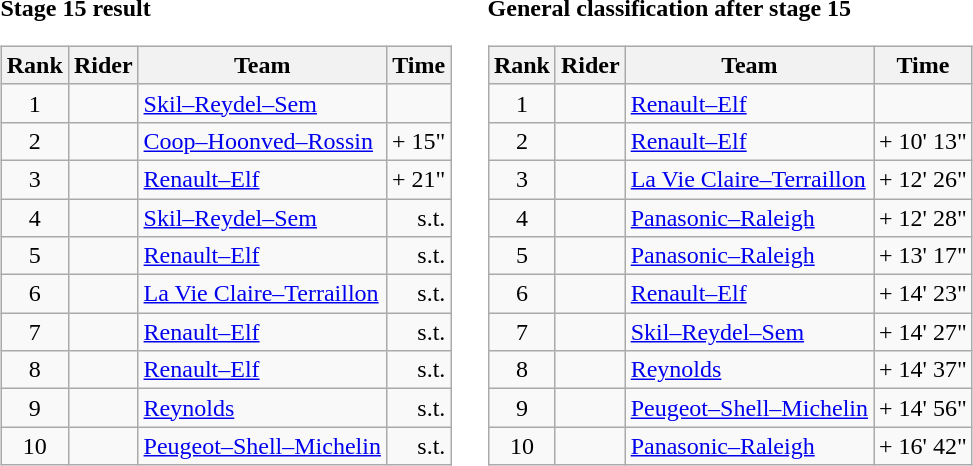<table>
<tr>
<td><strong>Stage 15 result</strong><br><table class="wikitable">
<tr>
<th scope="col">Rank</th>
<th scope="col">Rider</th>
<th scope="col">Team</th>
<th scope="col">Time</th>
</tr>
<tr>
<td style="text-align:center;">1</td>
<td></td>
<td><a href='#'>Skil–Reydel–Sem</a></td>
<td style="text-align:right;"></td>
</tr>
<tr>
<td style="text-align:center;">2</td>
<td></td>
<td><a href='#'>Coop–Hoonved–Rossin</a></td>
<td style="text-align:right;">+ 15"</td>
</tr>
<tr>
<td style="text-align:center;">3</td>
<td></td>
<td><a href='#'>Renault–Elf</a></td>
<td style="text-align:right;">+ 21"</td>
</tr>
<tr>
<td style="text-align:center;">4</td>
<td></td>
<td><a href='#'>Skil–Reydel–Sem</a></td>
<td style="text-align:right;">s.t.</td>
</tr>
<tr>
<td style="text-align:center;">5</td>
<td></td>
<td><a href='#'>Renault–Elf</a></td>
<td style="text-align:right;">s.t.</td>
</tr>
<tr>
<td style="text-align:center;">6</td>
<td></td>
<td><a href='#'>La Vie Claire–Terraillon</a></td>
<td style="text-align:right;">s.t.</td>
</tr>
<tr>
<td style="text-align:center;">7</td>
<td></td>
<td><a href='#'>Renault–Elf</a></td>
<td style="text-align:right;">s.t.</td>
</tr>
<tr>
<td style="text-align:center;">8</td>
<td></td>
<td><a href='#'>Renault–Elf</a></td>
<td style="text-align:right;">s.t.</td>
</tr>
<tr>
<td style="text-align:center;">9</td>
<td></td>
<td><a href='#'>Reynolds</a></td>
<td style="text-align:right;">s.t.</td>
</tr>
<tr>
<td style="text-align:center;">10</td>
<td></td>
<td><a href='#'>Peugeot–Shell–Michelin</a></td>
<td style="text-align:right;">s.t.</td>
</tr>
</table>
</td>
<td></td>
<td><strong>General classification after stage 15</strong><br><table class="wikitable">
<tr>
<th scope="col">Rank</th>
<th scope="col">Rider</th>
<th scope="col">Team</th>
<th scope="col">Time</th>
</tr>
<tr>
<td style="text-align:center;">1</td>
<td> </td>
<td><a href='#'>Renault–Elf</a></td>
<td style="text-align:right;"></td>
</tr>
<tr>
<td style="text-align:center;">2</td>
<td></td>
<td><a href='#'>Renault–Elf</a></td>
<td style="text-align:right;">+ 10' 13"</td>
</tr>
<tr>
<td style="text-align:center;">3</td>
<td></td>
<td><a href='#'>La Vie Claire–Terraillon</a></td>
<td style="text-align:right;">+ 12' 26"</td>
</tr>
<tr>
<td style="text-align:center;">4</td>
<td></td>
<td><a href='#'>Panasonic–Raleigh</a></td>
<td style="text-align:right;">+ 12' 28"</td>
</tr>
<tr>
<td style="text-align:center;">5</td>
<td></td>
<td><a href='#'>Panasonic–Raleigh</a></td>
<td style="text-align:right;">+ 13' 17"</td>
</tr>
<tr>
<td style="text-align:center;">6</td>
<td></td>
<td><a href='#'>Renault–Elf</a></td>
<td style="text-align:right;">+ 14' 23"</td>
</tr>
<tr>
<td style="text-align:center;">7</td>
<td></td>
<td><a href='#'>Skil–Reydel–Sem</a></td>
<td style="text-align:right;">+ 14' 27"</td>
</tr>
<tr>
<td style="text-align:center;">8</td>
<td></td>
<td><a href='#'>Reynolds</a></td>
<td style="text-align:right;">+ 14' 37"</td>
</tr>
<tr>
<td style="text-align:center;">9</td>
<td></td>
<td><a href='#'>Peugeot–Shell–Michelin</a></td>
<td style="text-align:right;">+ 14' 56"</td>
</tr>
<tr>
<td style="text-align:center;">10</td>
<td></td>
<td><a href='#'>Panasonic–Raleigh</a></td>
<td style="text-align:right;">+ 16' 42"</td>
</tr>
</table>
</td>
</tr>
</table>
